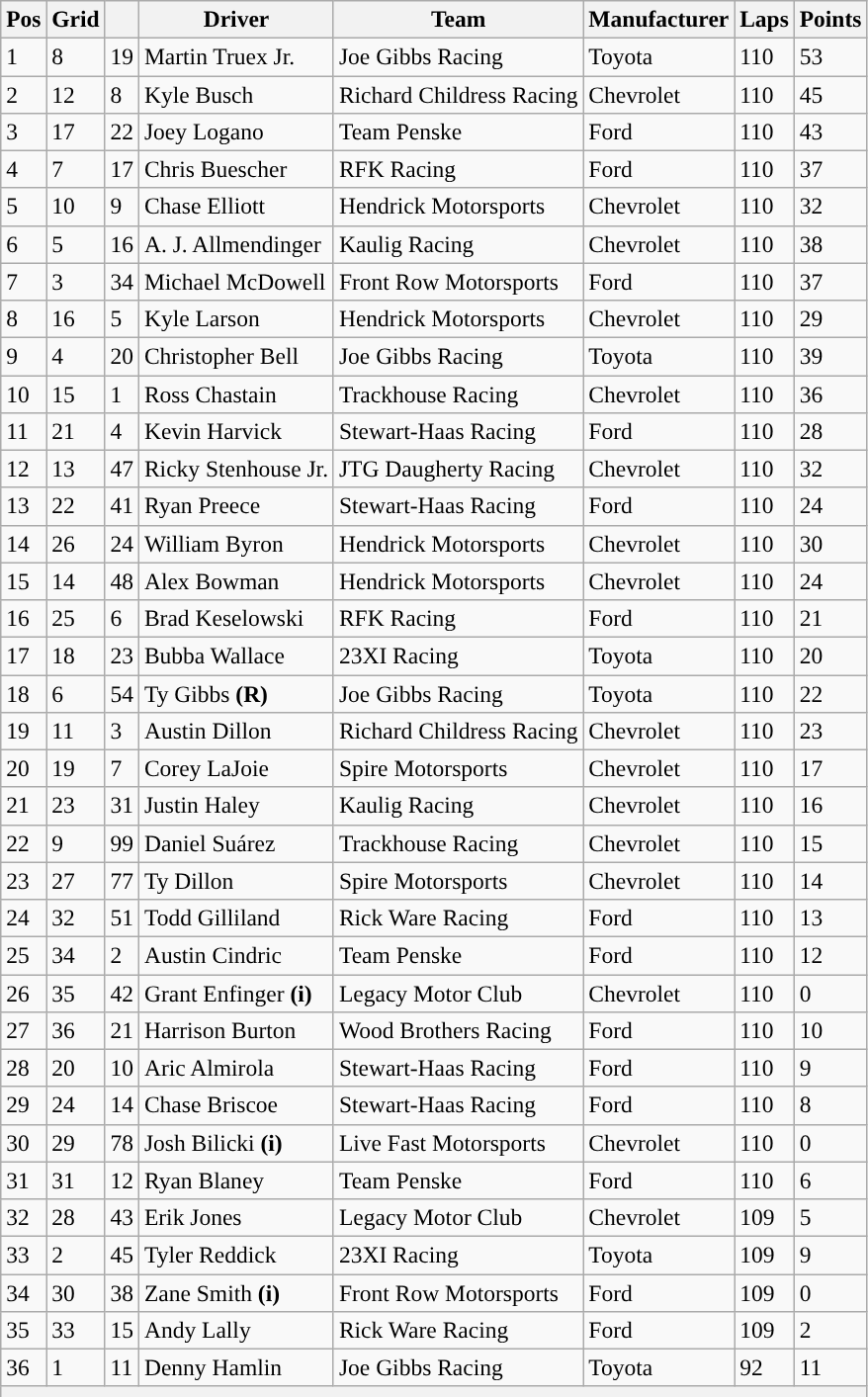<table class="wikitable" style="font-size:98%">
<tr>
<th>Pos</th>
<th>Grid</th>
<th></th>
<th>Driver</th>
<th>Team</th>
<th>Manufacturer</th>
<th>Laps</th>
<th>Points</th>
</tr>
<tr>
<td>1</td>
<td>8</td>
<td>19</td>
<td>Martin Truex Jr.</td>
<td>Joe Gibbs Racing</td>
<td>Toyota</td>
<td>110</td>
<td>53</td>
</tr>
<tr>
<td>2</td>
<td>12</td>
<td>8</td>
<td>Kyle Busch</td>
<td>Richard Childress Racing</td>
<td>Chevrolet</td>
<td>110</td>
<td>45</td>
</tr>
<tr>
<td>3</td>
<td>17</td>
<td>22</td>
<td>Joey Logano</td>
<td>Team Penske</td>
<td>Ford</td>
<td>110</td>
<td>43</td>
</tr>
<tr>
<td>4</td>
<td>7</td>
<td>17</td>
<td>Chris Buescher</td>
<td>RFK Racing</td>
<td>Ford</td>
<td>110</td>
<td>37</td>
</tr>
<tr>
<td>5</td>
<td>10</td>
<td>9</td>
<td>Chase Elliott</td>
<td>Hendrick Motorsports</td>
<td>Chevrolet</td>
<td>110</td>
<td>32</td>
</tr>
<tr>
<td>6</td>
<td>5</td>
<td>16</td>
<td>A. J. Allmendinger</td>
<td>Kaulig Racing</td>
<td>Chevrolet</td>
<td>110</td>
<td>38</td>
</tr>
<tr>
<td>7</td>
<td>3</td>
<td>34</td>
<td>Michael McDowell</td>
<td>Front Row Motorsports</td>
<td>Ford</td>
<td>110</td>
<td>37</td>
</tr>
<tr>
<td>8</td>
<td>16</td>
<td>5</td>
<td>Kyle Larson</td>
<td>Hendrick Motorsports</td>
<td>Chevrolet</td>
<td>110</td>
<td>29</td>
</tr>
<tr>
<td>9</td>
<td>4</td>
<td>20</td>
<td>Christopher Bell</td>
<td>Joe Gibbs Racing</td>
<td>Toyota</td>
<td>110</td>
<td>39</td>
</tr>
<tr>
<td>10</td>
<td>15</td>
<td>1</td>
<td>Ross Chastain</td>
<td>Trackhouse Racing</td>
<td>Chevrolet</td>
<td>110</td>
<td>36</td>
</tr>
<tr>
<td>11</td>
<td>21</td>
<td>4</td>
<td>Kevin Harvick</td>
<td>Stewart-Haas Racing</td>
<td>Ford</td>
<td>110</td>
<td>28</td>
</tr>
<tr>
<td>12</td>
<td>13</td>
<td>47</td>
<td>Ricky Stenhouse Jr.</td>
<td>JTG Daugherty Racing</td>
<td>Chevrolet</td>
<td>110</td>
<td>32</td>
</tr>
<tr>
<td>13</td>
<td>22</td>
<td>41</td>
<td>Ryan Preece</td>
<td>Stewart-Haas Racing</td>
<td>Ford</td>
<td>110</td>
<td>24</td>
</tr>
<tr>
<td>14</td>
<td>26</td>
<td>24</td>
<td>William Byron</td>
<td>Hendrick Motorsports</td>
<td>Chevrolet</td>
<td>110</td>
<td>30</td>
</tr>
<tr>
<td>15</td>
<td>14</td>
<td>48</td>
<td>Alex Bowman</td>
<td>Hendrick Motorsports</td>
<td>Chevrolet</td>
<td>110</td>
<td>24</td>
</tr>
<tr>
<td>16</td>
<td>25</td>
<td>6</td>
<td>Brad Keselowski</td>
<td>RFK Racing</td>
<td>Ford</td>
<td>110</td>
<td>21</td>
</tr>
<tr>
<td>17</td>
<td>18</td>
<td>23</td>
<td>Bubba Wallace</td>
<td>23XI Racing</td>
<td>Toyota</td>
<td>110</td>
<td>20</td>
</tr>
<tr>
<td>18</td>
<td>6</td>
<td>54</td>
<td>Ty Gibbs <strong>(R)</strong></td>
<td>Joe Gibbs Racing</td>
<td>Toyota</td>
<td>110</td>
<td>22</td>
</tr>
<tr>
<td>19</td>
<td>11</td>
<td>3</td>
<td>Austin Dillon</td>
<td>Richard Childress Racing</td>
<td>Chevrolet</td>
<td>110</td>
<td>23</td>
</tr>
<tr>
<td>20</td>
<td>19</td>
<td>7</td>
<td>Corey LaJoie</td>
<td>Spire Motorsports</td>
<td>Chevrolet</td>
<td>110</td>
<td>17</td>
</tr>
<tr>
<td>21</td>
<td>23</td>
<td>31</td>
<td>Justin Haley</td>
<td>Kaulig Racing</td>
<td>Chevrolet</td>
<td>110</td>
<td>16</td>
</tr>
<tr>
<td>22</td>
<td>9</td>
<td>99</td>
<td>Daniel Suárez</td>
<td>Trackhouse Racing</td>
<td>Chevrolet</td>
<td>110</td>
<td>15</td>
</tr>
<tr>
<td>23</td>
<td>27</td>
<td>77</td>
<td>Ty Dillon</td>
<td>Spire Motorsports</td>
<td>Chevrolet</td>
<td>110</td>
<td>14</td>
</tr>
<tr>
<td>24</td>
<td>32</td>
<td>51</td>
<td>Todd Gilliland</td>
<td>Rick Ware Racing</td>
<td>Ford</td>
<td>110</td>
<td>13</td>
</tr>
<tr>
<td>25</td>
<td>34</td>
<td>2</td>
<td>Austin Cindric</td>
<td>Team Penske</td>
<td>Ford</td>
<td>110</td>
<td>12</td>
</tr>
<tr>
<td>26</td>
<td>35</td>
<td>42</td>
<td>Grant Enfinger <strong>(i)</strong></td>
<td>Legacy Motor Club</td>
<td>Chevrolet</td>
<td>110</td>
<td>0</td>
</tr>
<tr>
<td>27</td>
<td>36</td>
<td>21</td>
<td>Harrison Burton</td>
<td>Wood Brothers Racing</td>
<td>Ford</td>
<td>110</td>
<td>10</td>
</tr>
<tr>
<td>28</td>
<td>20</td>
<td>10</td>
<td>Aric Almirola</td>
<td>Stewart-Haas Racing</td>
<td>Ford</td>
<td>110</td>
<td>9</td>
</tr>
<tr>
<td>29</td>
<td>24</td>
<td>14</td>
<td>Chase Briscoe</td>
<td>Stewart-Haas Racing</td>
<td>Ford</td>
<td>110</td>
<td>8</td>
</tr>
<tr>
<td>30</td>
<td>29</td>
<td>78</td>
<td>Josh Bilicki <strong>(i)</strong></td>
<td>Live Fast Motorsports</td>
<td>Chevrolet</td>
<td>110</td>
<td>0</td>
</tr>
<tr>
<td>31</td>
<td>31</td>
<td>12</td>
<td>Ryan Blaney</td>
<td>Team Penske</td>
<td>Ford</td>
<td>110</td>
<td>6</td>
</tr>
<tr>
<td>32</td>
<td>28</td>
<td>43</td>
<td>Erik Jones</td>
<td>Legacy Motor Club</td>
<td>Chevrolet</td>
<td>109</td>
<td>5</td>
</tr>
<tr>
<td>33</td>
<td>2</td>
<td>45</td>
<td>Tyler Reddick</td>
<td>23XI Racing</td>
<td>Toyota</td>
<td>109</td>
<td>9</td>
</tr>
<tr>
<td>34</td>
<td>30</td>
<td>38</td>
<td>Zane Smith <strong>(i)</strong></td>
<td>Front Row Motorsports</td>
<td>Ford</td>
<td>109</td>
<td>0</td>
</tr>
<tr>
<td>35</td>
<td>33</td>
<td>15</td>
<td>Andy Lally</td>
<td>Rick Ware Racing</td>
<td>Ford</td>
<td>109</td>
<td>2</td>
</tr>
<tr>
<td>36</td>
<td>1</td>
<td>11</td>
<td>Denny Hamlin</td>
<td>Joe Gibbs Racing</td>
<td>Toyota</td>
<td>92</td>
<td>11</td>
</tr>
<tr>
<th colspan="8"></th>
</tr>
</table>
